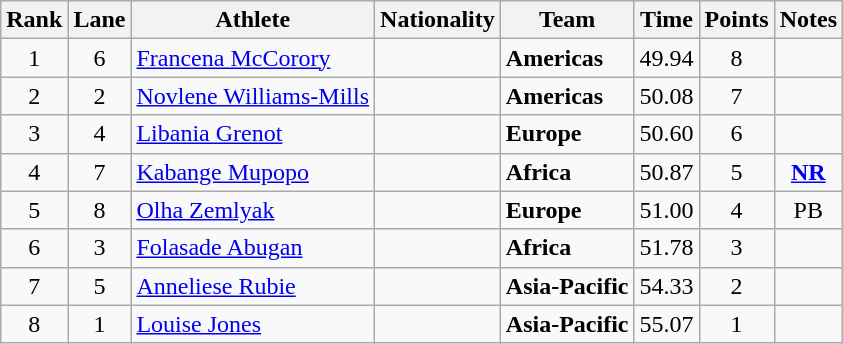<table class="wikitable sortable" style="text-align:center">
<tr>
<th>Rank</th>
<th>Lane</th>
<th>Athlete</th>
<th>Nationality</th>
<th>Team</th>
<th>Time</th>
<th>Points</th>
<th>Notes</th>
</tr>
<tr>
<td>1</td>
<td>6</td>
<td align="left"><a href='#'>Francena McCorory</a></td>
<td align=left></td>
<td align=left><strong>Americas</strong></td>
<td>49.94</td>
<td>8</td>
<td></td>
</tr>
<tr>
<td>2</td>
<td>2</td>
<td align="left"><a href='#'>Novlene Williams-Mills</a></td>
<td align=left></td>
<td align=left><strong>Americas</strong></td>
<td>50.08</td>
<td>7</td>
<td></td>
</tr>
<tr>
<td>3</td>
<td>4</td>
<td align="left"><a href='#'>Libania Grenot</a></td>
<td align=left></td>
<td align=left><strong>Europe</strong></td>
<td>50.60</td>
<td>6</td>
<td></td>
</tr>
<tr>
<td>4</td>
<td>7</td>
<td align="left"><a href='#'>Kabange Mupopo</a></td>
<td align=left></td>
<td align=left><strong>Africa</strong></td>
<td>50.87</td>
<td>5</td>
<td><strong><a href='#'>NR</a></strong></td>
</tr>
<tr>
<td>5</td>
<td>8</td>
<td align="left"><a href='#'>Olha Zemlyak</a></td>
<td align=left></td>
<td align=left><strong>Europe</strong></td>
<td>51.00</td>
<td>4</td>
<td>PB</td>
</tr>
<tr>
<td>6</td>
<td>3</td>
<td align="left"><a href='#'>Folasade Abugan</a></td>
<td align=left></td>
<td align=left><strong>Africa</strong></td>
<td>51.78</td>
<td>3</td>
<td></td>
</tr>
<tr>
<td>7</td>
<td>5</td>
<td align="left"><a href='#'>Anneliese Rubie</a></td>
<td align=left></td>
<td align=left><strong>Asia-Pacific</strong></td>
<td>54.33</td>
<td>2</td>
<td></td>
</tr>
<tr>
<td>8</td>
<td>1</td>
<td align="left"><a href='#'>Louise Jones</a></td>
<td align=left></td>
<td align=left><strong>Asia-Pacific</strong></td>
<td>55.07</td>
<td>1</td>
<td></td>
</tr>
</table>
